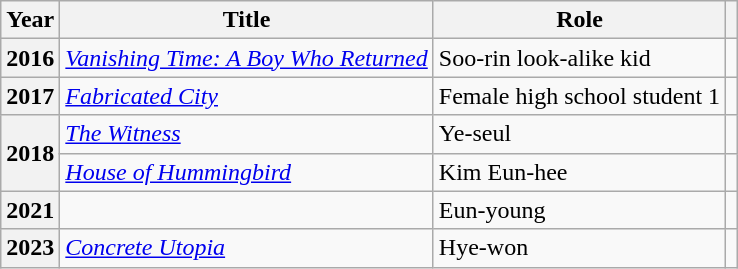<table class="wikitable plainrowheaders sortable">
<tr>
<th scope="col">Year</th>
<th scope="col">Title</th>
<th scope="col">Role</th>
<th scope="col" class="unsortable"></th>
</tr>
<tr>
<th scope="row">2016</th>
<td><em><a href='#'>Vanishing Time: A Boy Who Returned</a></em></td>
<td>Soo-rin look-alike kid</td>
<td></td>
</tr>
<tr>
<th scope="row">2017</th>
<td><em><a href='#'>Fabricated City</a></em></td>
<td>Female high school student 1</td>
<td></td>
</tr>
<tr>
<th scope="row" rowspan="2">2018</th>
<td><em><a href='#'>The Witness</a></em></td>
<td>Ye-seul</td>
<td></td>
</tr>
<tr>
<td><em><a href='#'>House of Hummingbird</a></em></td>
<td>Kim Eun-hee</td>
<td></td>
</tr>
<tr>
<th scope="row">2021</th>
<td><em></em></td>
<td>Eun-young</td>
<td></td>
</tr>
<tr>
<th scope="row">2023</th>
<td><em><a href='#'>Concrete Utopia</a></em></td>
<td>Hye-won</td>
<td style="text-align:center"></td>
</tr>
</table>
